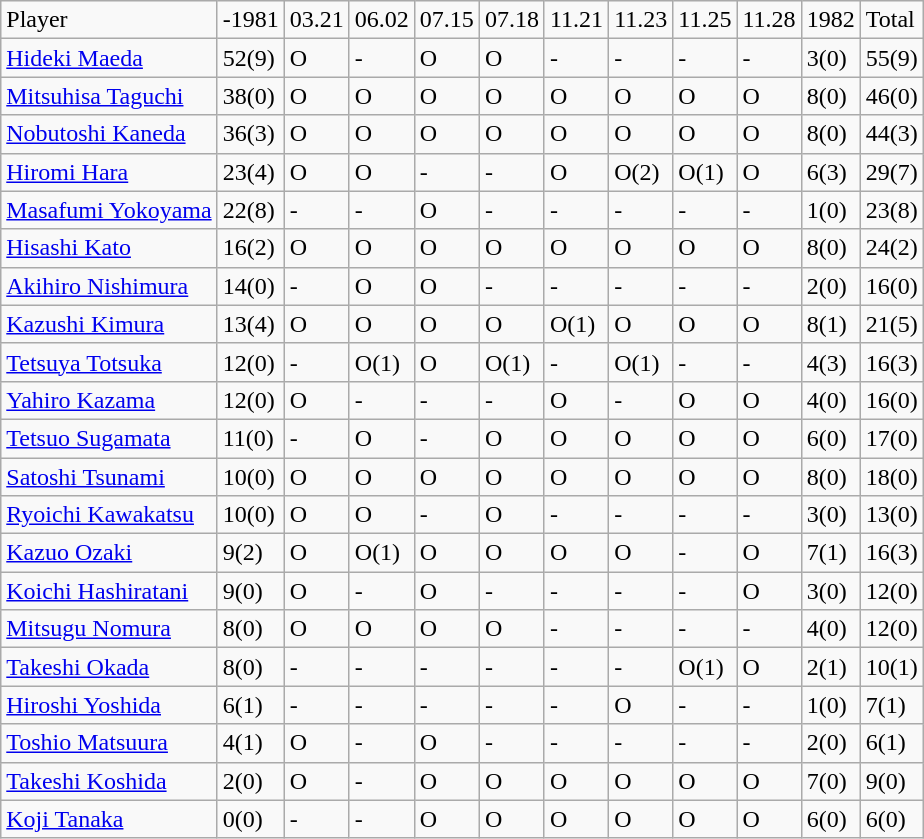<table class="wikitable" style="text-align:left;">
<tr>
<td>Player</td>
<td>-1981</td>
<td>03.21</td>
<td>06.02</td>
<td>07.15</td>
<td>07.18</td>
<td>11.21</td>
<td>11.23</td>
<td>11.25</td>
<td>11.28</td>
<td>1982</td>
<td>Total</td>
</tr>
<tr>
<td><a href='#'>Hideki Maeda</a></td>
<td>52(9)</td>
<td>O</td>
<td>-</td>
<td>O</td>
<td>O</td>
<td>-</td>
<td>-</td>
<td>-</td>
<td>-</td>
<td>3(0)</td>
<td>55(9)</td>
</tr>
<tr>
<td><a href='#'>Mitsuhisa Taguchi</a></td>
<td>38(0)</td>
<td>O</td>
<td>O</td>
<td>O</td>
<td>O</td>
<td>O</td>
<td>O</td>
<td>O</td>
<td>O</td>
<td>8(0)</td>
<td>46(0)</td>
</tr>
<tr>
<td><a href='#'>Nobutoshi Kaneda</a></td>
<td>36(3)</td>
<td>O</td>
<td>O</td>
<td>O</td>
<td>O</td>
<td>O</td>
<td>O</td>
<td>O</td>
<td>O</td>
<td>8(0)</td>
<td>44(3)</td>
</tr>
<tr>
<td><a href='#'>Hiromi Hara</a></td>
<td>23(4)</td>
<td>O</td>
<td>O</td>
<td>-</td>
<td>-</td>
<td>O</td>
<td>O(2)</td>
<td>O(1)</td>
<td>O</td>
<td>6(3)</td>
<td>29(7)</td>
</tr>
<tr>
<td><a href='#'>Masafumi Yokoyama</a></td>
<td>22(8)</td>
<td>-</td>
<td>-</td>
<td>O</td>
<td>-</td>
<td>-</td>
<td>-</td>
<td>-</td>
<td>-</td>
<td>1(0)</td>
<td>23(8)</td>
</tr>
<tr>
<td><a href='#'>Hisashi Kato</a></td>
<td>16(2)</td>
<td>O</td>
<td>O</td>
<td>O</td>
<td>O</td>
<td>O</td>
<td>O</td>
<td>O</td>
<td>O</td>
<td>8(0)</td>
<td>24(2)</td>
</tr>
<tr>
<td><a href='#'>Akihiro Nishimura</a></td>
<td>14(0)</td>
<td>-</td>
<td>O</td>
<td>O</td>
<td>-</td>
<td>-</td>
<td>-</td>
<td>-</td>
<td>-</td>
<td>2(0)</td>
<td>16(0)</td>
</tr>
<tr>
<td><a href='#'>Kazushi Kimura</a></td>
<td>13(4)</td>
<td>O</td>
<td>O</td>
<td>O</td>
<td>O</td>
<td>O(1)</td>
<td>O</td>
<td>O</td>
<td>O</td>
<td>8(1)</td>
<td>21(5)</td>
</tr>
<tr>
<td><a href='#'>Tetsuya Totsuka</a></td>
<td>12(0)</td>
<td>-</td>
<td>O(1)</td>
<td>O</td>
<td>O(1)</td>
<td>-</td>
<td>O(1)</td>
<td>-</td>
<td>-</td>
<td>4(3)</td>
<td>16(3)</td>
</tr>
<tr>
<td><a href='#'>Yahiro Kazama</a></td>
<td>12(0)</td>
<td>O</td>
<td>-</td>
<td>-</td>
<td>-</td>
<td>O</td>
<td>-</td>
<td>O</td>
<td>O</td>
<td>4(0)</td>
<td>16(0)</td>
</tr>
<tr>
<td><a href='#'>Tetsuo Sugamata</a></td>
<td>11(0)</td>
<td>-</td>
<td>O</td>
<td>-</td>
<td>O</td>
<td>O</td>
<td>O</td>
<td>O</td>
<td>O</td>
<td>6(0)</td>
<td>17(0)</td>
</tr>
<tr>
<td><a href='#'>Satoshi Tsunami</a></td>
<td>10(0)</td>
<td>O</td>
<td>O</td>
<td>O</td>
<td>O</td>
<td>O</td>
<td>O</td>
<td>O</td>
<td>O</td>
<td>8(0)</td>
<td>18(0)</td>
</tr>
<tr>
<td><a href='#'>Ryoichi Kawakatsu</a></td>
<td>10(0)</td>
<td>O</td>
<td>O</td>
<td>-</td>
<td>O</td>
<td>-</td>
<td>-</td>
<td>-</td>
<td>-</td>
<td>3(0)</td>
<td>13(0)</td>
</tr>
<tr>
<td><a href='#'>Kazuo Ozaki</a></td>
<td>9(2)</td>
<td>O</td>
<td>O(1)</td>
<td>O</td>
<td>O</td>
<td>O</td>
<td>O</td>
<td>-</td>
<td>O</td>
<td>7(1)</td>
<td>16(3)</td>
</tr>
<tr>
<td><a href='#'>Koichi Hashiratani</a></td>
<td>9(0)</td>
<td>O</td>
<td>-</td>
<td>O</td>
<td>-</td>
<td>-</td>
<td>-</td>
<td>-</td>
<td>O</td>
<td>3(0)</td>
<td>12(0)</td>
</tr>
<tr>
<td><a href='#'>Mitsugu Nomura</a></td>
<td>8(0)</td>
<td>O</td>
<td>O</td>
<td>O</td>
<td>O</td>
<td>-</td>
<td>-</td>
<td>-</td>
<td>-</td>
<td>4(0)</td>
<td>12(0)</td>
</tr>
<tr>
<td><a href='#'>Takeshi Okada</a></td>
<td>8(0)</td>
<td>-</td>
<td>-</td>
<td>-</td>
<td>-</td>
<td>-</td>
<td>-</td>
<td>O(1)</td>
<td>O</td>
<td>2(1)</td>
<td>10(1)</td>
</tr>
<tr>
<td><a href='#'>Hiroshi Yoshida</a></td>
<td>6(1)</td>
<td>-</td>
<td>-</td>
<td>-</td>
<td>-</td>
<td>-</td>
<td>O</td>
<td>-</td>
<td>-</td>
<td>1(0)</td>
<td>7(1)</td>
</tr>
<tr>
<td><a href='#'>Toshio Matsuura</a></td>
<td>4(1)</td>
<td>O</td>
<td>-</td>
<td>O</td>
<td>-</td>
<td>-</td>
<td>-</td>
<td>-</td>
<td>-</td>
<td>2(0)</td>
<td>6(1)</td>
</tr>
<tr>
<td><a href='#'>Takeshi Koshida</a></td>
<td>2(0)</td>
<td>O</td>
<td>-</td>
<td>O</td>
<td>O</td>
<td>O</td>
<td>O</td>
<td>O</td>
<td>O</td>
<td>7(0)</td>
<td>9(0)</td>
</tr>
<tr>
<td><a href='#'>Koji Tanaka</a></td>
<td>0(0)</td>
<td>-</td>
<td>-</td>
<td>O</td>
<td>O</td>
<td>O</td>
<td>O</td>
<td>O</td>
<td>O</td>
<td>6(0)</td>
<td>6(0)</td>
</tr>
</table>
